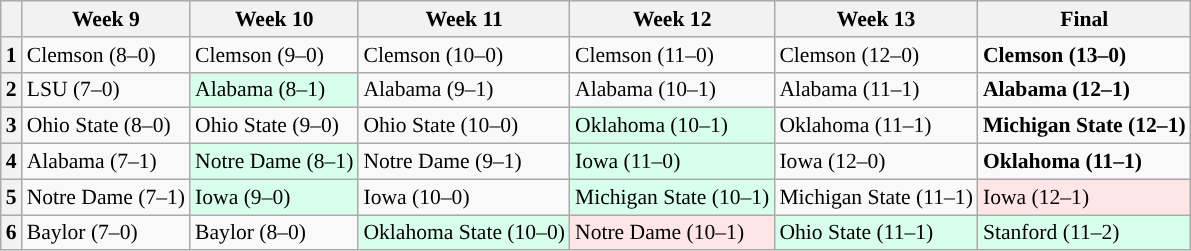<table class="wikitable" style="font-size:90%">
<tr>
<th></th>
<th>Week 9</th>
<th>Week 10</th>
<th>Week 11</th>
<th>Week 12</th>
<th>Week 13</th>
<th>Final</th>
</tr>
<tr>
<th>1</th>
<td>Clemson (8–0)</td>
<td>Clemson (9–0)</td>
<td>Clemson (10–0)</td>
<td>Clemson (11–0)</td>
<td>Clemson (12–0)</td>
<td style="background:#"><strong>Clemson (13–0)</strong></td>
</tr>
<tr>
<th>2</th>
<td>LSU (7–0)</td>
<td style="background:#d8ffeb">Alabama (8–1)</td>
<td>Alabama (9–1)</td>
<td>Alabama (10–1)</td>
<td>Alabama (11–1)</td>
<td style="background:#"><strong>Alabama (12–1)</strong></td>
</tr>
<tr>
<th>3</th>
<td>Ohio State (8–0)</td>
<td>Ohio State (9–0)</td>
<td>Ohio State (10–0)</td>
<td style="background:#d8ffeb">Oklahoma (10–1)</td>
<td>Oklahoma (11–1)</td>
<td style="background:#"><strong>Michigan State (12–1)</strong></td>
</tr>
<tr>
<th>4</th>
<td>Alabama (7–1)</td>
<td style="background:#d8ffeb">Notre Dame (8–1)</td>
<td>Notre Dame (9–1)</td>
<td style="background:#d8ffeb">Iowa (11–0)</td>
<td>Iowa (12–0)</td>
<td style="background:#"><strong>Oklahoma (11–1)</strong></td>
</tr>
<tr>
<th>5</th>
<td>Notre Dame (7–1)</td>
<td style="background:#d8ffeb">Iowa (9–0)</td>
<td>Iowa (10–0)</td>
<td style="background:#d8ffeb">Michigan State (10–1)</td>
<td>Michigan State (11–1)</td>
<td style="background:#ffe6e6">Iowa (12–1)</td>
</tr>
<tr>
<th>6</th>
<td>Baylor (7–0)</td>
<td>Baylor (8–0)</td>
<td style="background:#d8ffeb">Oklahoma State (10–0)</td>
<td style="background:#ffe6e6">Notre Dame (10–1)</td>
<td style="background:#d8ffeb">Ohio State (11–1)</td>
<td style="background:#d8ffeb">Stanford (11–2)</td>
</tr>
</table>
